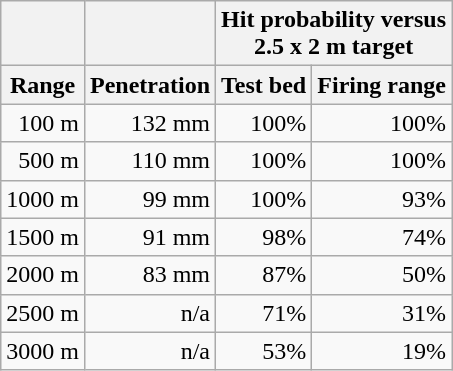<table class="wikitable" style="text-align:right;">
<tr>
<th></th>
<th></th>
<th colspan=2>Hit probability versus<br> 2.5 x 2 m target</th>
</tr>
<tr>
<th>Range</th>
<th>Penetration</th>
<th>Test bed</th>
<th>Firing range</th>
</tr>
<tr>
<td>100 m</td>
<td>132 mm</td>
<td>100%</td>
<td>100%</td>
</tr>
<tr>
<td>500 m</td>
<td>110 mm</td>
<td>100%</td>
<td>100%</td>
</tr>
<tr>
<td>1000 m</td>
<td>99 mm</td>
<td>100%</td>
<td>93%</td>
</tr>
<tr>
<td>1500 m</td>
<td>91 mm</td>
<td>98%</td>
<td>74%</td>
</tr>
<tr>
<td>2000 m</td>
<td>83 mm</td>
<td>87%</td>
<td>50%</td>
</tr>
<tr>
<td>2500 m</td>
<td>n/a</td>
<td>71%</td>
<td>31%</td>
</tr>
<tr>
<td>3000 m</td>
<td>n/a</td>
<td>53%</td>
<td>19%</td>
</tr>
</table>
